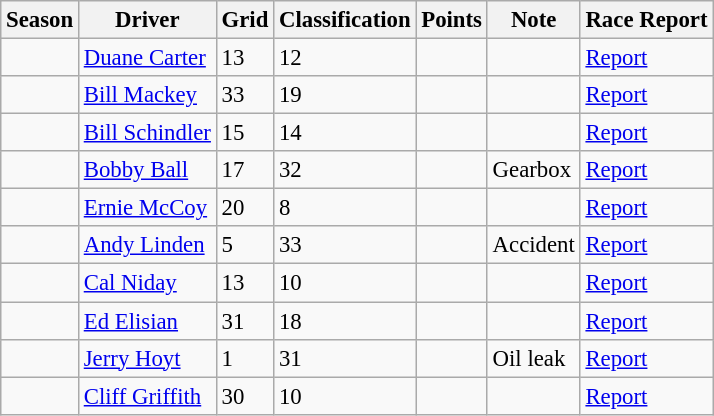<table class="wikitable" style="font-size: 95%;">
<tr>
<th>Season</th>
<th>Driver</th>
<th>Grid</th>
<th>Classification</th>
<th>Points</th>
<th>Note</th>
<th>Race Report</th>
</tr>
<tr>
<td></td>
<td><a href='#'>Duane Carter</a></td>
<td>13</td>
<td>12</td>
<td></td>
<td></td>
<td><a href='#'>Report</a></td>
</tr>
<tr>
<td></td>
<td><a href='#'>Bill Mackey</a></td>
<td>33</td>
<td>19</td>
<td></td>
<td></td>
<td><a href='#'>Report</a></td>
</tr>
<tr>
<td></td>
<td><a href='#'>Bill Schindler</a></td>
<td>15</td>
<td>14</td>
<td></td>
<td></td>
<td><a href='#'>Report</a></td>
</tr>
<tr>
<td></td>
<td><a href='#'>Bobby Ball</a></td>
<td>17</td>
<td>32</td>
<td></td>
<td>Gearbox</td>
<td><a href='#'>Report</a></td>
</tr>
<tr>
<td></td>
<td><a href='#'>Ernie McCoy</a></td>
<td>20</td>
<td>8</td>
<td></td>
<td></td>
<td><a href='#'>Report</a></td>
</tr>
<tr>
<td></td>
<td><a href='#'>Andy Linden</a></td>
<td>5</td>
<td>33</td>
<td></td>
<td>Accident</td>
<td><a href='#'>Report</a></td>
</tr>
<tr>
<td></td>
<td><a href='#'>Cal Niday</a></td>
<td>13</td>
<td>10</td>
<td></td>
<td></td>
<td><a href='#'>Report</a></td>
</tr>
<tr>
<td></td>
<td><a href='#'>Ed Elisian</a></td>
<td>31</td>
<td>18</td>
<td></td>
<td></td>
<td><a href='#'>Report</a></td>
</tr>
<tr>
<td></td>
<td><a href='#'>Jerry Hoyt</a></td>
<td>1</td>
<td>31</td>
<td></td>
<td>Oil leak</td>
<td><a href='#'>Report</a></td>
</tr>
<tr>
<td></td>
<td><a href='#'>Cliff Griffith</a></td>
<td>30</td>
<td>10</td>
<td></td>
<td></td>
<td><a href='#'>Report</a></td>
</tr>
</table>
